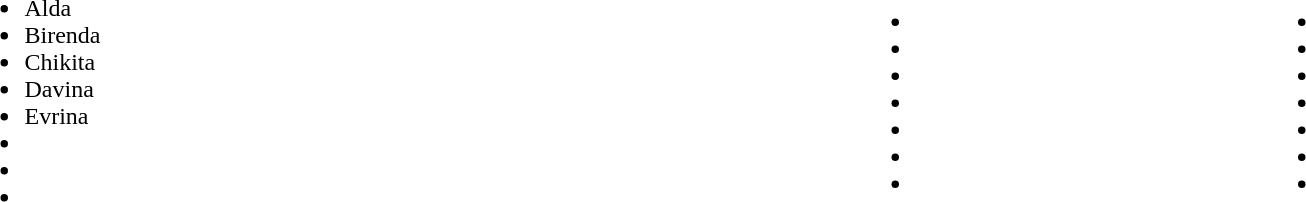<table width="90%">
<tr>
<td><br><ul><li>Alda</li><li>Birenda</li><li>Chikita</li><li>Davina</li><li>Evrina</li><li></li><li></li><li></li></ul></td>
<td><br><ul><li></li><li></li><li></li><li></li><li></li><li></li><li></li></ul></td>
<td><br><ul><li></li><li></li><li></li><li></li><li></li><li></li><li></li></ul></td>
</tr>
</table>
